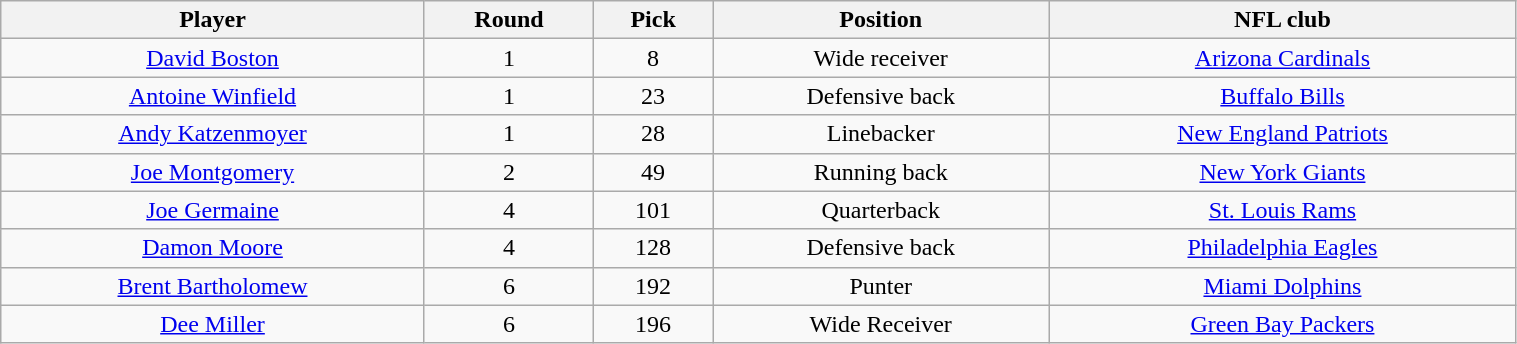<table class="wikitable" width="80%">
<tr>
<th>Player</th>
<th>Round</th>
<th>Pick</th>
<th>Position</th>
<th>NFL club</th>
</tr>
<tr align="center" bgcolor="">
<td><a href='#'>David Boston</a></td>
<td>1</td>
<td>8</td>
<td>Wide receiver</td>
<td><a href='#'>Arizona Cardinals</a></td>
</tr>
<tr align="center" bgcolor="">
<td><a href='#'>Antoine Winfield</a></td>
<td>1</td>
<td>23</td>
<td>Defensive back</td>
<td><a href='#'>Buffalo Bills</a></td>
</tr>
<tr align="center" bgcolor="">
<td><a href='#'>Andy Katzenmoyer</a></td>
<td>1</td>
<td>28</td>
<td>Linebacker</td>
<td><a href='#'>New England Patriots</a></td>
</tr>
<tr align="center" bgcolor="">
<td><a href='#'>Joe Montgomery</a></td>
<td>2</td>
<td>49</td>
<td>Running back</td>
<td><a href='#'>New York Giants</a></td>
</tr>
<tr align="center" bgcolor="">
<td><a href='#'>Joe Germaine</a></td>
<td>4</td>
<td>101</td>
<td>Quarterback</td>
<td><a href='#'>St. Louis Rams</a></td>
</tr>
<tr align="center" bgcolor="">
<td><a href='#'>Damon Moore</a></td>
<td>4</td>
<td>128</td>
<td>Defensive back</td>
<td><a href='#'>Philadelphia Eagles</a></td>
</tr>
<tr align="center" bgcolor="">
<td><a href='#'>Brent Bartholomew</a></td>
<td>6</td>
<td>192</td>
<td>Punter</td>
<td><a href='#'>Miami Dolphins</a></td>
</tr>
<tr align="center" bgcolor="">
<td><a href='#'>Dee Miller</a></td>
<td>6</td>
<td>196</td>
<td>Wide Receiver</td>
<td><a href='#'>Green Bay Packers</a></td>
</tr>
</table>
